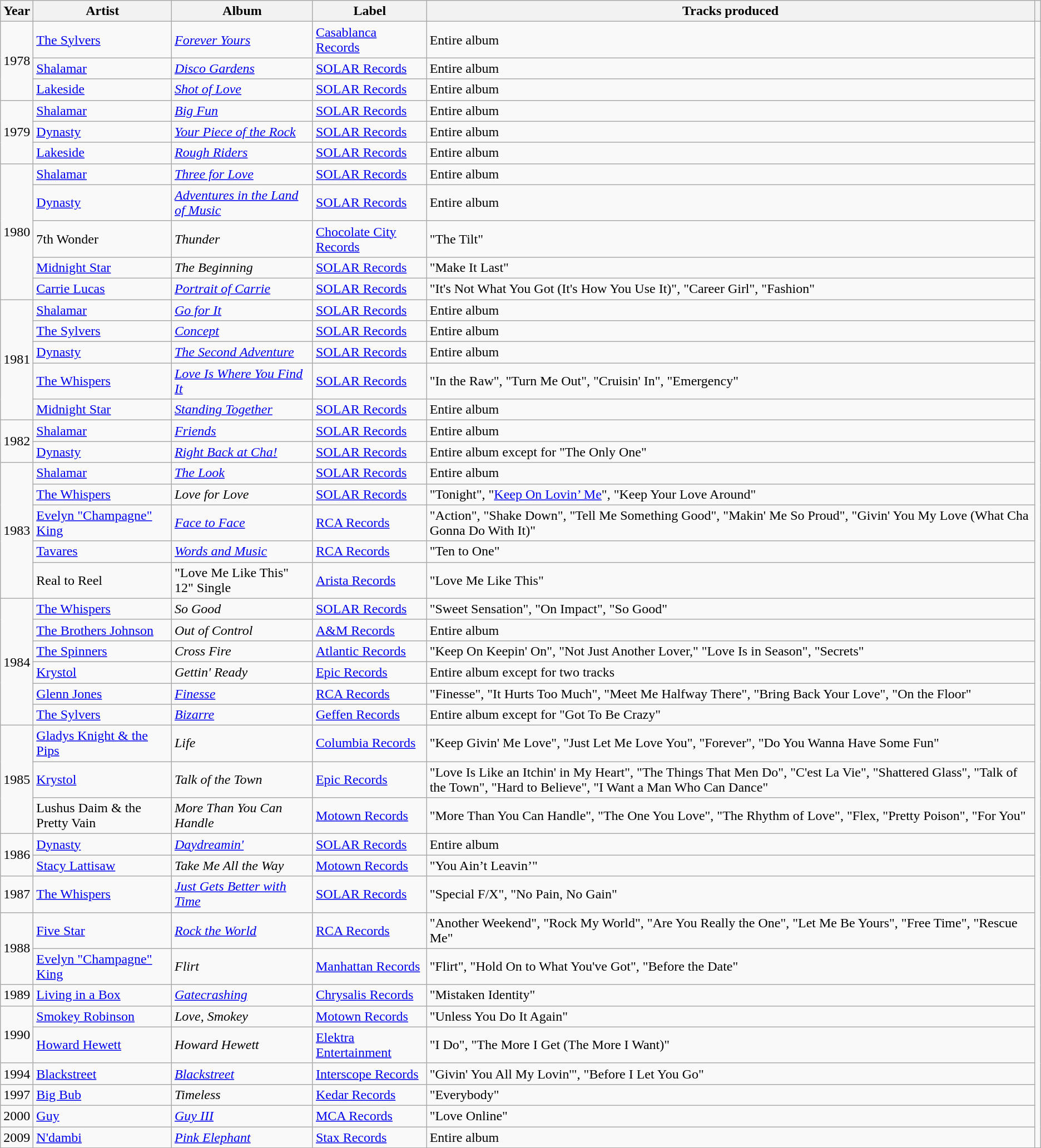<table class="wikitable">
<tr>
<th>Year</th>
<th>Artist</th>
<th>Album</th>
<th>Label</th>
<th>Tracks produced</th>
<th></th>
</tr>
<tr>
<td rowspan="3">1978</td>
<td><a href='#'>The Sylvers</a></td>
<td><em><a href='#'>Forever Yours</a></em></td>
<td><a href='#'>Casablanca Records</a></td>
<td>Entire album</td>
</tr>
<tr>
<td><a href='#'>Shalamar</a></td>
<td><em><a href='#'>Disco Gardens</a></em></td>
<td><a href='#'>SOLAR Records</a></td>
<td>Entire album</td>
</tr>
<tr>
<td><a href='#'>Lakeside</a></td>
<td><em><a href='#'>Shot of Love</a></em></td>
<td><a href='#'>SOLAR Records</a></td>
<td>Entire album</td>
</tr>
<tr>
<td rowspan="3">1979</td>
<td><a href='#'>Shalamar</a></td>
<td><em><a href='#'>Big Fun</a></em></td>
<td><a href='#'>SOLAR Records</a></td>
<td>Entire album</td>
</tr>
<tr>
<td><a href='#'>Dynasty</a></td>
<td><em><a href='#'>Your Piece of the Rock</a></em></td>
<td><a href='#'>SOLAR Records</a></td>
<td>Entire album</td>
</tr>
<tr>
<td><a href='#'>Lakeside</a></td>
<td><em><a href='#'>Rough Riders</a></em></td>
<td><a href='#'>SOLAR Records</a></td>
<td>Entire album</td>
</tr>
<tr>
<td rowspan="5">1980</td>
<td><a href='#'>Shalamar</a></td>
<td><em><a href='#'>Three for Love</a></em></td>
<td><a href='#'>SOLAR Records</a></td>
<td>Entire album</td>
</tr>
<tr>
<td><a href='#'>Dynasty</a></td>
<td><em><a href='#'>Adventures in the Land of Music</a></em></td>
<td><a href='#'>SOLAR Records</a></td>
<td>Entire album</td>
</tr>
<tr>
<td>7th Wonder</td>
<td><em>Thunder</em></td>
<td><a href='#'>Chocolate City Records</a></td>
<td>"The Tilt"</td>
</tr>
<tr>
<td><a href='#'>Midnight Star</a></td>
<td><em>The Beginning</em></td>
<td><a href='#'>SOLAR Records</a></td>
<td>"Make It Last"</td>
</tr>
<tr>
<td><a href='#'>Carrie Lucas</a></td>
<td><em><a href='#'>Portrait of Carrie</a></em></td>
<td><a href='#'>SOLAR Records</a></td>
<td>"It's Not What You Got (It's How You Use It)", "Career Girl", "Fashion"</td>
</tr>
<tr>
<td rowspan="5">1981</td>
<td><a href='#'>Shalamar</a></td>
<td><em><a href='#'>Go for It</a></em></td>
<td><a href='#'>SOLAR Records</a></td>
<td>Entire album</td>
</tr>
<tr>
<td><a href='#'>The Sylvers</a></td>
<td><em><a href='#'>Concept</a></em></td>
<td><a href='#'>SOLAR Records</a></td>
<td>Entire album</td>
</tr>
<tr>
<td><a href='#'>Dynasty</a></td>
<td><em><a href='#'>The Second Adventure</a></em></td>
<td><a href='#'>SOLAR Records</a></td>
<td>Entire album</td>
</tr>
<tr>
<td><a href='#'>The Whispers</a></td>
<td><em><a href='#'>Love Is Where You Find It </a></em></td>
<td><a href='#'>SOLAR Records</a></td>
<td>"In the Raw", "Turn Me Out", "Cruisin' In", "Emergency"</td>
</tr>
<tr>
<td><a href='#'>Midnight Star</a></td>
<td><em><a href='#'>Standing Together</a></em></td>
<td><a href='#'>SOLAR Records</a></td>
<td>Entire album</td>
</tr>
<tr>
<td rowspan="2">1982</td>
<td><a href='#'>Shalamar</a></td>
<td><em><a href='#'>Friends</a></em></td>
<td><a href='#'>SOLAR Records</a></td>
<td>Entire album</td>
</tr>
<tr>
<td><a href='#'>Dynasty</a></td>
<td><em><a href='#'>Right Back at Cha!</a></em></td>
<td><a href='#'>SOLAR Records</a></td>
<td>Entire album except for "The Only One"</td>
</tr>
<tr>
<td rowspan="5">1983</td>
<td><a href='#'>Shalamar</a></td>
<td><em><a href='#'>The Look</a></em></td>
<td><a href='#'>SOLAR Records</a></td>
<td>Entire album</td>
</tr>
<tr>
<td><a href='#'>The Whispers</a></td>
<td><em>Love for Love</em></td>
<td><a href='#'>SOLAR Records</a></td>
<td>"Tonight", "<a href='#'>Keep On Lovin’ Me</a>", "Keep Your Love Around"</td>
</tr>
<tr>
<td><a href='#'>Evelyn "Champagne" King</a></td>
<td><em><a href='#'>Face to Face</a></em></td>
<td><a href='#'>RCA Records</a></td>
<td>"Action", "Shake Down", "Tell Me Something Good", "Makin' Me So Proud", "Givin' You My Love (What Cha Gonna Do With It)"</td>
</tr>
<tr>
<td><a href='#'>Tavares</a></td>
<td><em><a href='#'>Words and Music</a></em></td>
<td><a href='#'>RCA Records</a></td>
<td>"Ten to One"</td>
</tr>
<tr>
<td>Real to Reel</td>
<td>"Love Me Like This" 12" Single</td>
<td><a href='#'>Arista Records</a></td>
<td>"Love Me Like This"</td>
</tr>
<tr>
<td rowspan="6">1984</td>
<td><a href='#'>The Whispers</a></td>
<td><em>So Good</em></td>
<td><a href='#'>SOLAR Records</a></td>
<td>"Sweet Sensation", "On Impact", "So Good"</td>
</tr>
<tr>
<td><a href='#'>The Brothers Johnson</a></td>
<td><em>Out of Control</em></td>
<td><a href='#'>A&M Records</a></td>
<td>Entire album</td>
</tr>
<tr>
<td><a href='#'>The Spinners</a></td>
<td><em>Cross Fire</em></td>
<td><a href='#'>Atlantic Records</a></td>
<td>"Keep On Keepin' On", "Not Just Another Lover," "Love Is in Season", "Secrets"</td>
</tr>
<tr>
<td><a href='#'>Krystol</a></td>
<td><em>Gettin' Ready</em></td>
<td><a href='#'>Epic Records</a></td>
<td>Entire album except for two tracks</td>
</tr>
<tr>
<td><a href='#'>Glenn Jones</a></td>
<td><em><a href='#'>Finesse</a></em></td>
<td><a href='#'>RCA Records</a></td>
<td>"Finesse", "It Hurts Too Much", "Meet Me Halfway There", "Bring Back Your Love", "On the Floor"</td>
</tr>
<tr>
<td><a href='#'>The Sylvers</a></td>
<td><em><a href='#'>Bizarre</a></em></td>
<td><a href='#'>Geffen Records</a></td>
<td>Entire album except for "Got To Be Crazy"</td>
</tr>
<tr>
<td rowspan="3">1985</td>
<td><a href='#'>Gladys Knight & the Pips</a></td>
<td><em>Life</em></td>
<td><a href='#'>Columbia Records</a></td>
<td>"Keep Givin' Me Love", "Just Let Me Love You", "Forever", "Do You Wanna Have Some Fun"</td>
</tr>
<tr>
<td><a href='#'>Krystol</a></td>
<td><em>Talk of the Town</em></td>
<td><a href='#'>Epic Records</a></td>
<td>"Love Is Like an Itchin' in My Heart", "The Things That Men Do", "C'est La Vie", "Shattered Glass", "Talk of the Town", "Hard to Believe", "I Want a Man Who Can Dance"</td>
</tr>
<tr>
<td>Lushus Daim & the Pretty Vain</td>
<td><em>More Than You Can Handle</em></td>
<td><a href='#'>Motown Records</a></td>
<td>"More Than You Can Handle", "The One You Love", "The Rhythm of Love", "Flex, "Pretty Poison", "For You"</td>
</tr>
<tr>
<td rowspan="2">1986</td>
<td><a href='#'>Dynasty</a></td>
<td><em><a href='#'>Daydreamin'</a></em></td>
<td><a href='#'>SOLAR Records</a></td>
<td>Entire album</td>
</tr>
<tr>
<td><a href='#'>Stacy Lattisaw</a></td>
<td><em>Take Me All the Way</em></td>
<td><a href='#'>Motown Records</a></td>
<td>"You Ain’t Leavin’"</td>
</tr>
<tr>
<td rowspan="1">1987</td>
<td><a href='#'>The Whispers</a></td>
<td><em><a href='#'>Just Gets Better with Time</a></em></td>
<td><a href='#'>SOLAR Records</a></td>
<td>"Special F/X", "No Pain, No Gain"</td>
</tr>
<tr>
<td rowspan="2">1988</td>
<td><a href='#'>Five Star</a></td>
<td><em><a href='#'>Rock the World</a></em></td>
<td><a href='#'>RCA Records</a></td>
<td>"Another Weekend", "Rock My World", "Are You Really the One", "Let Me Be Yours", "Free Time", "Rescue Me"</td>
</tr>
<tr>
<td><a href='#'>Evelyn "Champagne" King</a></td>
<td><em>Flirt</em></td>
<td><a href='#'>Manhattan Records</a></td>
<td>"Flirt", "Hold On to What You've Got", "Before the Date"</td>
</tr>
<tr>
<td rowspan="1">1989</td>
<td><a href='#'>Living in a Box</a></td>
<td><em><a href='#'>Gatecrashing</a></em></td>
<td><a href='#'>Chrysalis Records</a></td>
<td>"Mistaken Identity"</td>
</tr>
<tr>
<td rowspan="2">1990</td>
<td><a href='#'>Smokey Robinson</a></td>
<td><em>Love, Smokey</em></td>
<td><a href='#'>Motown Records</a></td>
<td>"Unless You Do It Again"</td>
</tr>
<tr>
<td><a href='#'>Howard Hewett</a></td>
<td><em>Howard Hewett</em></td>
<td><a href='#'>Elektra Entertainment</a></td>
<td>"I Do", "The More I Get (The More I Want)"</td>
</tr>
<tr>
<td rowspan="1">1994</td>
<td><a href='#'>Blackstreet</a></td>
<td><em><a href='#'>Blackstreet</a></em></td>
<td><a href='#'>Interscope Records</a></td>
<td>"Givin' You All My Lovin'", "Before I Let You Go"</td>
</tr>
<tr>
<td rowspan="1">1997</td>
<td><a href='#'>Big Bub</a></td>
<td><em>Timeless</em></td>
<td><a href='#'>Kedar Records</a></td>
<td>"Everybody"</td>
</tr>
<tr>
<td rowspan="1">2000</td>
<td><a href='#'>Guy</a></td>
<td><em><a href='#'>Guy III</a></em></td>
<td><a href='#'>MCA Records</a></td>
<td>"Love Online"</td>
</tr>
<tr>
<td rowspan="1">2009</td>
<td><a href='#'>N'dambi</a></td>
<td><em><a href='#'>Pink Elephant</a></em></td>
<td><a href='#'>Stax Records</a></td>
<td>Entire album</td>
</tr>
<tr>
</tr>
</table>
